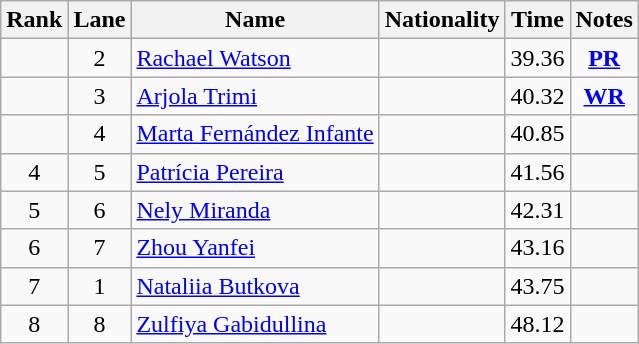<table class="wikitable sortable" style="text-align:center">
<tr>
<th>Rank</th>
<th>Lane</th>
<th>Name</th>
<th>Nationality</th>
<th>Time</th>
<th>Notes</th>
</tr>
<tr>
<td></td>
<td>2</td>
<td align=left><a href='#'>Rachael Watson</a></td>
<td align=left></td>
<td>39.36</td>
<td><strong><a href='#'>PR</a></strong></td>
</tr>
<tr>
<td></td>
<td>3</td>
<td align=left><a href='#'>Arjola Trimi</a></td>
<td align=left></td>
<td>40.32</td>
<td><strong><a href='#'>WR</a></strong></td>
</tr>
<tr>
<td></td>
<td>4</td>
<td align=left><a href='#'>Marta Fernández Infante</a></td>
<td align=left></td>
<td>40.85</td>
<td></td>
</tr>
<tr>
<td>4</td>
<td>5</td>
<td align=left><a href='#'>Patrícia Pereira</a></td>
<td align=left></td>
<td>41.56</td>
<td></td>
</tr>
<tr>
<td>5</td>
<td>6</td>
<td align=left><a href='#'>Nely Miranda</a></td>
<td align=left></td>
<td>42.31</td>
<td></td>
</tr>
<tr>
<td>6</td>
<td>7</td>
<td align=left><a href='#'>Zhou Yanfei</a></td>
<td align=left></td>
<td>43.16</td>
<td></td>
</tr>
<tr>
<td>7</td>
<td>1</td>
<td align=left><a href='#'>Nataliia Butkova</a></td>
<td align=left></td>
<td>43.75</td>
<td></td>
</tr>
<tr>
<td>8</td>
<td>8</td>
<td align=left><a href='#'>Zulfiya Gabidullina</a></td>
<td align=left></td>
<td>48.12</td>
<td></td>
</tr>
</table>
